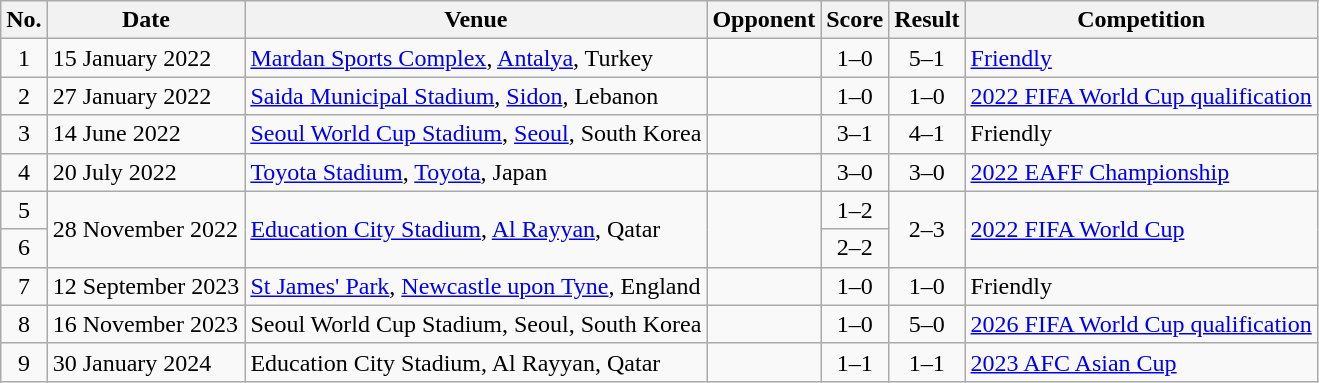<table class="wikitable">
<tr>
<th>No.</th>
<th>Date</th>
<th>Venue</th>
<th>Opponent</th>
<th>Score</th>
<th>Result</th>
<th>Competition</th>
</tr>
<tr>
<td align=center>1</td>
<td>15 January 2022</td>
<td><a href='#'>Mardan Sports Complex</a>, <a href='#'>Antalya</a>, Turkey</td>
<td></td>
<td align="center">1–0</td>
<td align="center">5–1</td>
<td><a href='#'>Friendly</a></td>
</tr>
<tr>
<td align=center>2</td>
<td>27 January 2022</td>
<td><a href='#'>Saida Municipal Stadium</a>, <a href='#'>Sidon</a>, Lebanon</td>
<td></td>
<td align="center">1–0</td>
<td align="center">1–0</td>
<td><a href='#'>2022 FIFA World Cup qualification</a></td>
</tr>
<tr>
<td align=center>3</td>
<td>14 June 2022</td>
<td><a href='#'>Seoul World Cup Stadium</a>, <a href='#'>Seoul</a>, South Korea</td>
<td></td>
<td align="center">3–1</td>
<td align="center">4–1</td>
<td>Friendly</td>
</tr>
<tr>
<td align=center>4</td>
<td>20 July 2022</td>
<td><a href='#'>Toyota Stadium</a>, <a href='#'>Toyota</a>, Japan</td>
<td></td>
<td align="center">3–0</td>
<td align="center">3–0</td>
<td><a href='#'>2022 EAFF Championship</a></td>
</tr>
<tr>
<td align=center>5</td>
<td rowspan=2>28 November 2022</td>
<td rowspan=2><a href='#'>Education City Stadium</a>, <a href='#'>Al Rayyan</a>, Qatar</td>
<td rowspan=2></td>
<td align="center">1–2</td>
<td rowspan=2 align="center">2–3</td>
<td rowspan=2><a href='#'>2022 FIFA World Cup</a></td>
</tr>
<tr>
<td align=center>6</td>
<td align="center">2–2</td>
</tr>
<tr>
<td align=center>7</td>
<td>12 September 2023</td>
<td><a href='#'>St James' Park</a>, <a href='#'>Newcastle upon Tyne</a>, England</td>
<td></td>
<td align="center">1–0</td>
<td align="center">1–0</td>
<td>Friendly</td>
</tr>
<tr>
<td align=center>8</td>
<td>16 November 2023</td>
<td>Seoul World Cup Stadium, Seoul, South Korea</td>
<td></td>
<td align="center">1–0</td>
<td align="center">5–0</td>
<td><a href='#'>2026 FIFA World Cup qualification</a></td>
</tr>
<tr>
<td align=center>9</td>
<td>30 January 2024</td>
<td>Education City Stadium, Al Rayyan, Qatar</td>
<td></td>
<td align="center">1–1</td>
<td align="center">1–1 <br></td>
<td><a href='#'>2023 AFC Asian Cup</a></td>
</tr>
</table>
